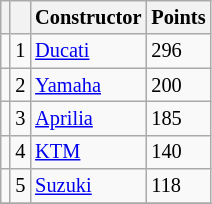<table class="wikitable" style="font-size: 85%;">
<tr>
<th></th>
<th></th>
<th>Constructor</th>
<th>Points</th>
</tr>
<tr>
<td></td>
<td align=center>1</td>
<td> <a href='#'>Ducati</a></td>
<td align=left>296</td>
</tr>
<tr>
<td></td>
<td align=center>2</td>
<td> <a href='#'>Yamaha</a></td>
<td align=left>200</td>
</tr>
<tr>
<td></td>
<td align=center>3</td>
<td> <a href='#'>Aprilia</a></td>
<td align=left>185</td>
</tr>
<tr>
<td></td>
<td align=center>4</td>
<td> <a href='#'>KTM</a></td>
<td align=left>140</td>
</tr>
<tr>
<td></td>
<td align=center>5</td>
<td> <a href='#'>Suzuki</a></td>
<td align=left>118</td>
</tr>
<tr>
</tr>
</table>
